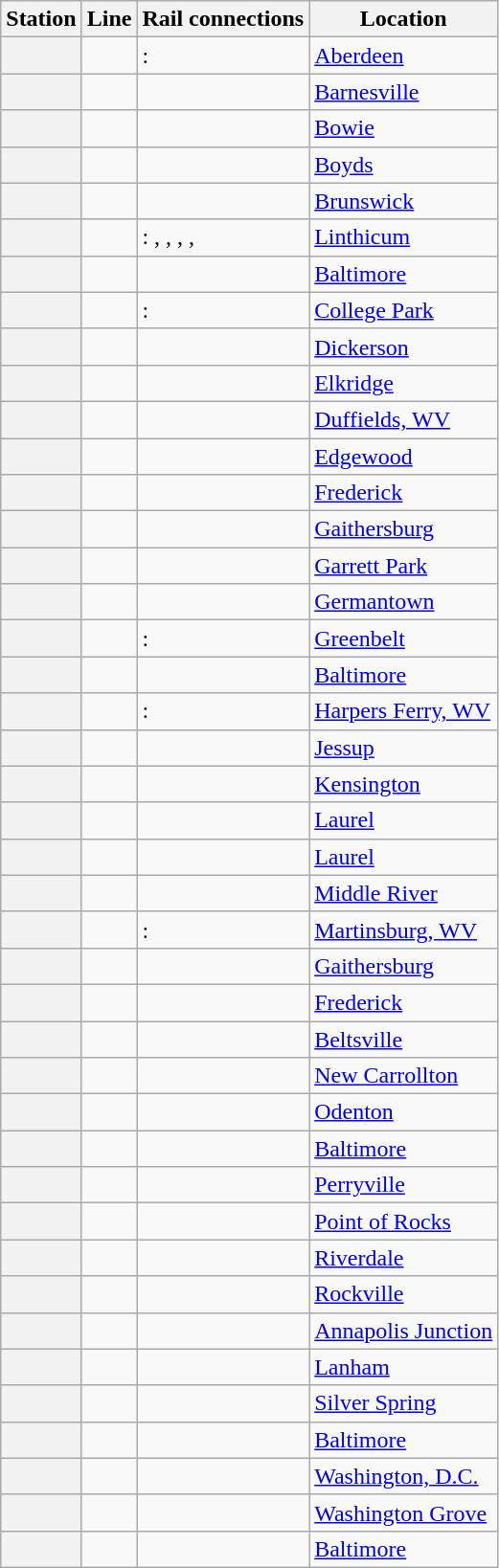<table class="wikitable sortable plainrowheaders">
<tr>
<th scope="col">Station</th>
<th scope="col">Line</th>
<th scope="col">Rail connections</th>
<th scope="col">Location</th>
</tr>
<tr>
<th scope="row"></th>
<td></td>
<td>: </td>
<td><a href='#'>Aberdeen</a></td>
</tr>
<tr>
<th scope="row"></th>
<td></td>
<td></td>
<td><a href='#'>Barnesville</a></td>
</tr>
<tr>
<th scope="row"></th>
<td></td>
<td></td>
<td><a href='#'>Bowie</a></td>
</tr>
<tr>
<th scope="row"></th>
<td></td>
<td></td>
<td><a href='#'>Boyds</a></td>
</tr>
<tr>
<th scope="row"></th>
<td></td>
<td></td>
<td><a href='#'>Brunswick</a></td>
</tr>
<tr>
<th scope="row"></th>
<td></td>
<td>: , , , , </td>
<td><a href='#'>Linthicum</a></td>
</tr>
<tr>
<th scope="row"></th>
<td></td>
<td> </td>
<td><a href='#'>Baltimore</a></td>
</tr>
<tr>
<th scope="row"></th>
<td></td>
<td>: </td>
<td><a href='#'>College Park</a></td>
</tr>
<tr>
<th scope="row"></th>
<td></td>
<td></td>
<td><a href='#'>Dickerson</a></td>
</tr>
<tr>
<th scope="row"></th>
<td></td>
<td></td>
<td><a href='#'>Elkridge</a></td>
</tr>
<tr>
<th scope="row"></th>
<td></td>
<td></td>
<td><a href='#'>Duffields, WV</a></td>
</tr>
<tr>
<th scope="row"></th>
<td></td>
<td></td>
<td><a href='#'>Edgewood</a></td>
</tr>
<tr>
<th scope="row"></th>
<td></td>
<td></td>
<td><a href='#'>Frederick</a></td>
</tr>
<tr>
<th scope="row"></th>
<td></td>
<td></td>
<td><a href='#'>Gaithersburg</a></td>
</tr>
<tr>
<th scope="row"></th>
<td></td>
<td></td>
<td><a href='#'>Garrett Park</a></td>
</tr>
<tr>
<th scope="row"></th>
<td></td>
<td></td>
<td><a href='#'>Germantown</a></td>
</tr>
<tr>
<th scope="row"></th>
<td></td>
<td>: </td>
<td><a href='#'>Greenbelt</a></td>
</tr>
<tr>
<th scope="row"></th>
<td></td>
<td></td>
<td><a href='#'>Baltimore</a></td>
</tr>
<tr>
<th scope="row"></th>
<td></td>
<td>: </td>
<td><a href='#'>Harpers Ferry, WV</a></td>
</tr>
<tr>
<th scope="row"></th>
<td></td>
<td></td>
<td><a href='#'>Jessup</a></td>
</tr>
<tr>
<th scope="row"></th>
<td></td>
<td></td>
<td><a href='#'>Kensington</a></td>
</tr>
<tr>
<th scope="row"></th>
<td></td>
<td></td>
<td><a href='#'>Laurel</a></td>
</tr>
<tr>
<th scope="row"></th>
<td></td>
<td></td>
<td><a href='#'>Laurel</a></td>
</tr>
<tr>
<th scope="row"></th>
<td></td>
<td></td>
<td><a href='#'>Middle River</a></td>
</tr>
<tr>
<th scope="row"></th>
<td></td>
<td>: </td>
<td><a href='#'>Martinsburg, WV</a></td>
</tr>
<tr>
<th scope="row"></th>
<td></td>
<td></td>
<td><a href='#'>Gaithersburg</a></td>
</tr>
<tr>
<th scope="row"></th>
<td></td>
<td></td>
<td><a href='#'>Frederick</a></td>
</tr>
<tr>
<th scope="row"></th>
<td></td>
<td></td>
<td><a href='#'>Beltsville</a></td>
</tr>
<tr>
<th scope="row"></th>
<td></td>
<td></td>
<td><a href='#'>New Carrollton</a></td>
</tr>
<tr>
<th scope="row"></th>
<td></td>
<td></td>
<td><a href='#'>Odenton</a></td>
</tr>
<tr>
<th scope="row"></th>
<td></td>
<td></td>
<td><a href='#'>Baltimore</a></td>
</tr>
<tr>
<th scope="row"></th>
<td></td>
<td></td>
<td><a href='#'>Perryville</a></td>
</tr>
<tr>
<th scope="row"></th>
<td></td>
<td></td>
<td><a href='#'>Point of Rocks</a></td>
</tr>
<tr>
<th scope="row"></th>
<td></td>
<td></td>
<td><a href='#'>Riverdale</a></td>
</tr>
<tr>
<th scope="row"></th>
<td></td>
<td></td>
<td><a href='#'>Rockville</a></td>
</tr>
<tr>
<th scope="row"></th>
<td></td>
<td></td>
<td><a href='#'>Annapolis Junction</a></td>
</tr>
<tr>
<th scope="row"></th>
<td></td>
<td></td>
<td><a href='#'>Lanham</a></td>
</tr>
<tr>
<th scope="row"></th>
<td></td>
<td> </td>
<td><a href='#'>Silver Spring</a></td>
</tr>
<tr>
<th scope="row"></th>
<td></td>
<td></td>
<td><a href='#'>Baltimore</a></td>
</tr>
<tr>
<th scope="row"></th>
<td><br></td>
<td></td>
<td><a href='#'>Washington, D.C.</a></td>
</tr>
<tr>
<th scope="row"></th>
<td></td>
<td></td>
<td><a href='#'>Washington Grove</a></td>
</tr>
<tr>
<th scope="row"></th>
<td></td>
<td></td>
<td><a href='#'>Baltimore</a></td>
</tr>
</table>
